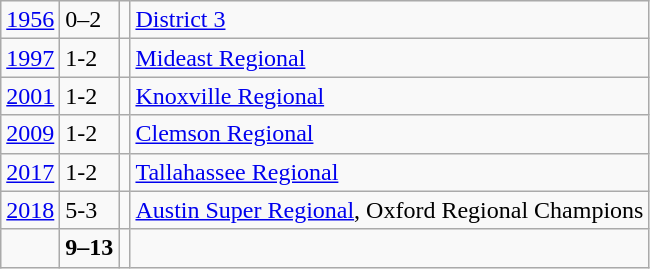<table class="wikitable">
<tr>
<td><a href='#'>1956</a></td>
<td>0–2</td>
<td></td>
<td><a href='#'>District 3</a></td>
</tr>
<tr>
<td><a href='#'>1997</a></td>
<td>1-2</td>
<td></td>
<td><a href='#'>Mideast Regional</a></td>
</tr>
<tr>
<td><a href='#'>2001</a></td>
<td>1-2</td>
<td></td>
<td><a href='#'>Knoxville Regional</a></td>
</tr>
<tr>
<td><a href='#'>2009</a></td>
<td>1-2</td>
<td></td>
<td><a href='#'>Clemson Regional</a></td>
</tr>
<tr>
<td><a href='#'>2017</a></td>
<td>1-2</td>
<td></td>
<td><a href='#'>Tallahassee Regional</a></td>
</tr>
<tr>
<td><a href='#'>2018</a></td>
<td>5-3</td>
<td></td>
<td><a href='#'>Austin Super Regional</a>, Oxford Regional Champions</td>
</tr>
<tr>
<td></td>
<td><strong>9–13</strong></td>
<td><strong></strong></td>
<td></td>
</tr>
</table>
